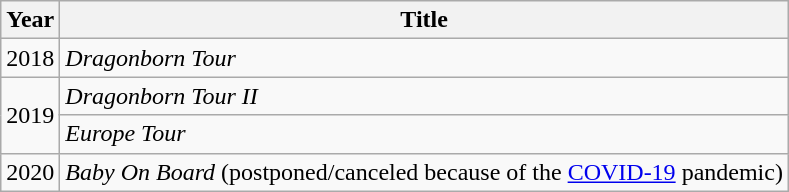<table class="wikitable">
<tr>
<th>Year</th>
<th>Title</th>
</tr>
<tr>
<td>2018</td>
<td><em>Dragonborn Tour</em></td>
</tr>
<tr>
<td rowspan="2">2019</td>
<td><em>Dragonborn Tour II</em></td>
</tr>
<tr>
<td><em>Europe Tour</em></td>
</tr>
<tr>
<td>2020</td>
<td><em>Baby On Board</em> (postponed/canceled because of the <a href='#'>COVID-19</a> pandemic)</td>
</tr>
</table>
